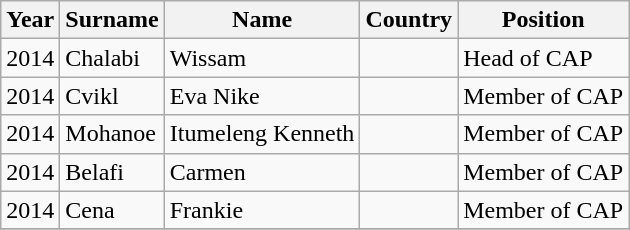<table class="wikitable sortable">
<tr>
<th>Year</th>
<th>Surname</th>
<th>Name</th>
<th>Country</th>
<th>Position</th>
</tr>
<tr>
<td>2014</td>
<td>Chalabi</td>
<td>Wissam</td>
<td></td>
<td>Head of CAP</td>
</tr>
<tr>
<td>2014</td>
<td>Cvikl</td>
<td>Eva Nike</td>
<td></td>
<td>Member of CAP</td>
</tr>
<tr>
<td>2014</td>
<td>Mohanoe</td>
<td>Itumeleng Kenneth</td>
<td></td>
<td>Member of CAP</td>
</tr>
<tr>
<td>2014</td>
<td>Belafi</td>
<td>Carmen</td>
<td></td>
<td>Member of CAP</td>
</tr>
<tr>
<td>2014</td>
<td>Cena</td>
<td>Frankie</td>
<td></td>
<td>Member of CAP</td>
</tr>
<tr>
</tr>
</table>
